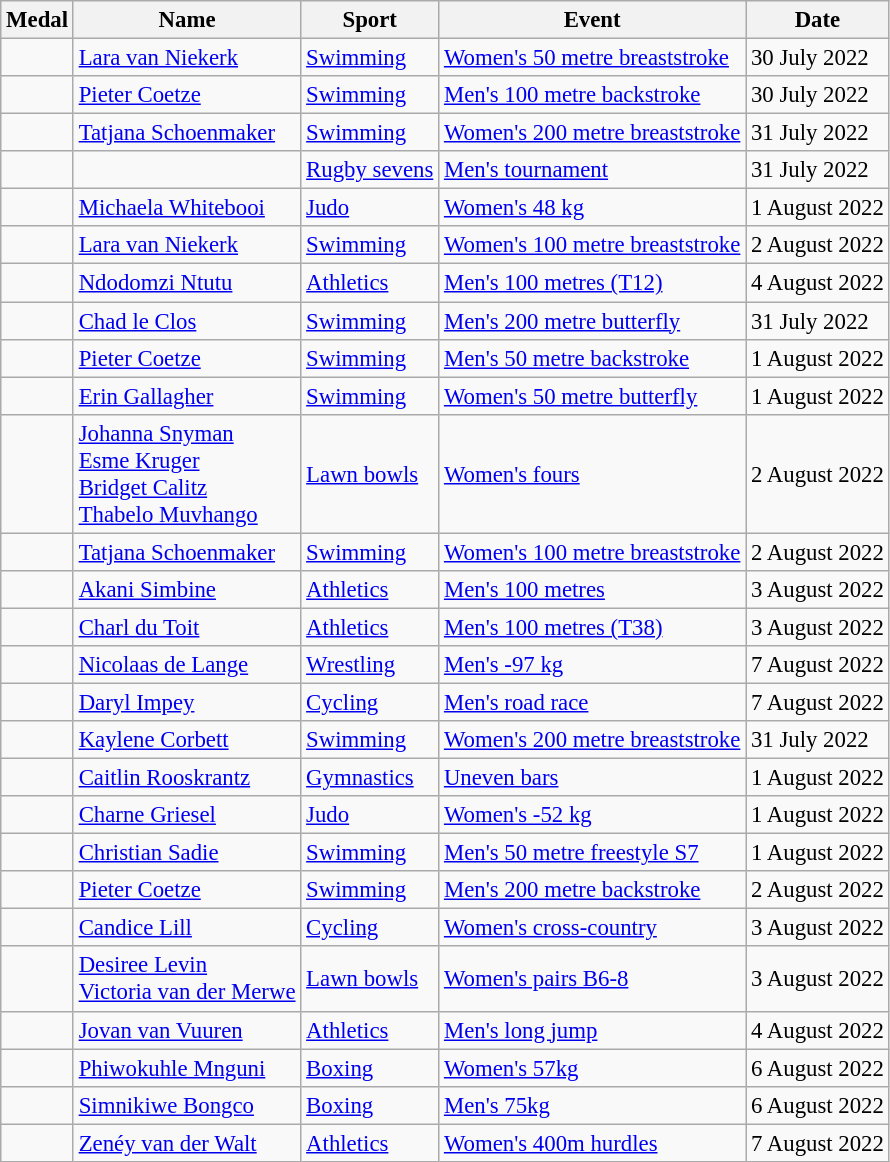<table class="wikitable sortable" style="font-size: 95%;">
<tr>
<th>Medal</th>
<th>Name</th>
<th>Sport</th>
<th>Event</th>
<th>Date</th>
</tr>
<tr>
<td></td>
<td><a href='#'>Lara van Niekerk</a></td>
<td><a href='#'>Swimming</a></td>
<td><a href='#'>Women's 50 metre breaststroke</a></td>
<td>30 July 2022</td>
</tr>
<tr>
<td></td>
<td><a href='#'>Pieter Coetze</a></td>
<td><a href='#'>Swimming</a></td>
<td><a href='#'>Men's 100 metre backstroke</a></td>
<td>30 July 2022</td>
</tr>
<tr>
<td></td>
<td><a href='#'>Tatjana Schoenmaker</a></td>
<td><a href='#'>Swimming</a></td>
<td><a href='#'>Women's 200 metre breaststroke</a></td>
<td>31 July 2022</td>
</tr>
<tr>
<td></td>
<td><br></td>
<td><a href='#'>Rugby sevens</a></td>
<td><a href='#'>Men's tournament</a></td>
<td>31 July 2022</td>
</tr>
<tr>
<td></td>
<td><a href='#'>Michaela Whitebooi</a></td>
<td><a href='#'>Judo</a></td>
<td><a href='#'>Women's 48 kg</a></td>
<td>1 August 2022</td>
</tr>
<tr>
<td></td>
<td><a href='#'>Lara van Niekerk</a></td>
<td><a href='#'>Swimming</a></td>
<td><a href='#'>Women's 100 metre breaststroke</a></td>
<td>2 August 2022</td>
</tr>
<tr>
<td></td>
<td><a href='#'>Ndodomzi Ntutu</a></td>
<td><a href='#'>Athletics</a></td>
<td><a href='#'>Men's 100 metres (T12)</a></td>
<td>4 August 2022</td>
</tr>
<tr>
<td></td>
<td><a href='#'>Chad le Clos</a></td>
<td><a href='#'>Swimming</a></td>
<td><a href='#'>Men's 200 metre butterfly</a></td>
<td>31 July 2022</td>
</tr>
<tr>
<td></td>
<td><a href='#'>Pieter Coetze</a></td>
<td><a href='#'>Swimming</a></td>
<td><a href='#'>Men's 50 metre backstroke</a></td>
<td>1 August 2022</td>
</tr>
<tr>
<td></td>
<td><a href='#'>Erin Gallagher</a></td>
<td><a href='#'>Swimming</a></td>
<td><a href='#'>Women's 50 metre butterfly</a></td>
<td>1 August 2022</td>
</tr>
<tr>
<td></td>
<td><a href='#'>Johanna Snyman</a><br><a href='#'>Esme Kruger</a><br><a href='#'>Bridget Calitz</a><br><a href='#'>Thabelo Muvhango</a></td>
<td><a href='#'>Lawn bowls</a></td>
<td><a href='#'>Women's fours</a></td>
<td>2 August 2022</td>
</tr>
<tr>
<td></td>
<td><a href='#'>Tatjana Schoenmaker</a></td>
<td><a href='#'>Swimming</a></td>
<td><a href='#'>Women's 100 metre breaststroke</a></td>
<td>2 August 2022</td>
</tr>
<tr>
<td></td>
<td><a href='#'>Akani Simbine</a></td>
<td><a href='#'>Athletics</a></td>
<td><a href='#'>Men's 100 metres</a></td>
<td>3 August 2022</td>
</tr>
<tr>
<td></td>
<td><a href='#'>Charl du Toit</a></td>
<td><a href='#'>Athletics</a></td>
<td><a href='#'>Men's 100 metres (T38)</a></td>
<td>3 August 2022</td>
</tr>
<tr>
<td></td>
<td><a href='#'>Nicolaas de Lange</a></td>
<td><a href='#'>Wrestling</a></td>
<td><a href='#'>Men's -97 kg</a></td>
<td>7 August 2022</td>
</tr>
<tr>
<td></td>
<td><a href='#'>Daryl Impey</a></td>
<td><a href='#'>Cycling</a></td>
<td><a href='#'>Men's road race</a></td>
<td>7 August 2022</td>
</tr>
<tr>
<td></td>
<td><a href='#'>Kaylene Corbett</a></td>
<td><a href='#'>Swimming</a></td>
<td><a href='#'>Women's 200 metre breaststroke</a></td>
<td>31 July 2022</td>
</tr>
<tr>
<td></td>
<td><a href='#'>Caitlin Rooskrantz</a></td>
<td><a href='#'>Gymnastics</a></td>
<td><a href='#'>Uneven bars</a></td>
<td>1 August 2022</td>
</tr>
<tr>
<td></td>
<td><a href='#'>Charne Griesel</a></td>
<td><a href='#'>Judo</a></td>
<td><a href='#'>Women's -52 kg</a></td>
<td>1 August 2022</td>
</tr>
<tr>
<td></td>
<td><a href='#'>Christian Sadie</a></td>
<td><a href='#'>Swimming</a></td>
<td><a href='#'>Men's 50 metre freestyle S7</a></td>
<td>1 August 2022</td>
</tr>
<tr>
<td></td>
<td><a href='#'>Pieter Coetze</a></td>
<td><a href='#'>Swimming</a></td>
<td><a href='#'>Men's 200 metre backstroke</a></td>
<td>2 August 2022</td>
</tr>
<tr>
<td></td>
<td><a href='#'>Candice Lill</a></td>
<td><a href='#'>Cycling</a></td>
<td><a href='#'>Women's cross-country</a></td>
<td>3 August 2022</td>
</tr>
<tr>
<td></td>
<td><a href='#'>Desiree Levin</a><br><a href='#'>Victoria van der Merwe</a></td>
<td><a href='#'>Lawn bowls</a></td>
<td><a href='#'>Women's pairs B6-8</a></td>
<td>3 August 2022</td>
</tr>
<tr>
<td></td>
<td><a href='#'>Jovan van Vuuren</a></td>
<td><a href='#'>Athletics</a></td>
<td><a href='#'>Men's long jump</a></td>
<td>4 August 2022</td>
</tr>
<tr>
<td></td>
<td><a href='#'>Phiwokuhle Mnguni</a></td>
<td><a href='#'>Boxing</a></td>
<td><a href='#'>Women's 57kg</a></td>
<td>6 August 2022</td>
</tr>
<tr>
<td></td>
<td><a href='#'>Simnikiwe Bongco</a></td>
<td><a href='#'>Boxing</a></td>
<td><a href='#'>Men's 75kg</a></td>
<td>6 August 2022</td>
</tr>
<tr>
<td></td>
<td><a href='#'>Zenéy van der Walt</a></td>
<td><a href='#'>Athletics</a></td>
<td><a href='#'>Women's 400m hurdles</a></td>
<td>7 August 2022</td>
</tr>
</table>
